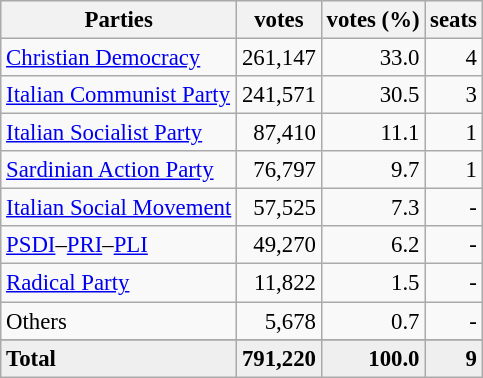<table class="wikitable" style="font-size:95%">
<tr bgcolor="EFEFEF">
<th>Parties</th>
<th>votes</th>
<th>votes (%)</th>
<th>seats</th>
</tr>
<tr>
<td><a href='#'>Christian Democracy</a></td>
<td align=right>261,147</td>
<td align=right>33.0</td>
<td align=right>4</td>
</tr>
<tr>
<td><a href='#'>Italian Communist Party</a></td>
<td align=right>241,571</td>
<td align=right>30.5</td>
<td align=right>3</td>
</tr>
<tr>
<td><a href='#'>Italian Socialist Party</a></td>
<td align=right>87,410</td>
<td align=right>11.1</td>
<td align=right>1</td>
</tr>
<tr>
<td><a href='#'>Sardinian Action Party</a></td>
<td align=right>76,797</td>
<td align=right>9.7</td>
<td align=right>1</td>
</tr>
<tr>
<td><a href='#'>Italian Social Movement</a></td>
<td align=right>57,525</td>
<td align=right>7.3</td>
<td align=right>-</td>
</tr>
<tr>
<td><a href='#'>PSDI</a>–<a href='#'>PRI</a>–<a href='#'>PLI</a></td>
<td align=right>49,270</td>
<td align=right>6.2</td>
<td align=right>-</td>
</tr>
<tr>
<td><a href='#'>Radical Party</a></td>
<td align=right>11,822</td>
<td align=right>1.5</td>
<td align=right>-</td>
</tr>
<tr>
<td>Others</td>
<td align=right>5,678</td>
<td align=right>0.7</td>
<td align=right>-</td>
</tr>
<tr>
</tr>
<tr bgcolor="EFEFEF">
<td><strong>Total</strong></td>
<td align=right><strong>791,220</strong></td>
<td align=right><strong>100.0</strong></td>
<td align=right><strong>9</strong></td>
</tr>
</table>
